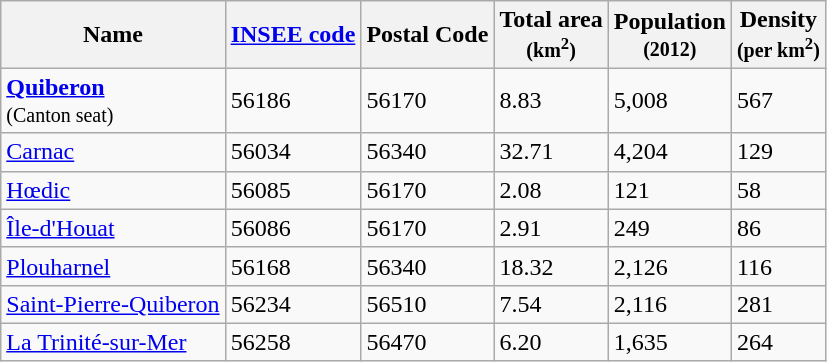<table class="wikitable">
<tr>
<th>Name</th>
<th><a href='#'>INSEE code</a></th>
<th>Postal Code</th>
<th>Total area<br><small>(km<sup>2</sup>)</small></th>
<th>Population<br><small>(2012)</small></th>
<th>Density<br><small>(per km<sup>2</sup>)</small></th>
</tr>
<tr>
<td><strong><a href='#'>Quiberon</a></strong><br><small>(Canton seat)</small></td>
<td>56186</td>
<td>56170</td>
<td>8.83</td>
<td>5,008</td>
<td>567</td>
</tr>
<tr>
<td><a href='#'>Carnac</a></td>
<td>56034</td>
<td>56340</td>
<td>32.71</td>
<td>4,204</td>
<td>129</td>
</tr>
<tr>
<td><a href='#'>Hœdic</a></td>
<td>56085</td>
<td>56170</td>
<td>2.08</td>
<td>121</td>
<td>58</td>
</tr>
<tr>
<td><a href='#'>Île-d'Houat</a></td>
<td>56086</td>
<td>56170</td>
<td>2.91</td>
<td>249</td>
<td>86</td>
</tr>
<tr>
<td><a href='#'>Plouharnel</a></td>
<td>56168</td>
<td>56340</td>
<td>18.32</td>
<td>2,126</td>
<td>116</td>
</tr>
<tr>
<td><a href='#'>Saint-Pierre-Quiberon</a></td>
<td>56234</td>
<td>56510</td>
<td>7.54</td>
<td>2,116</td>
<td>281</td>
</tr>
<tr>
<td><a href='#'>La Trinité-sur-Mer</a></td>
<td>56258</td>
<td>56470</td>
<td>6.20</td>
<td>1,635</td>
<td>264</td>
</tr>
</table>
